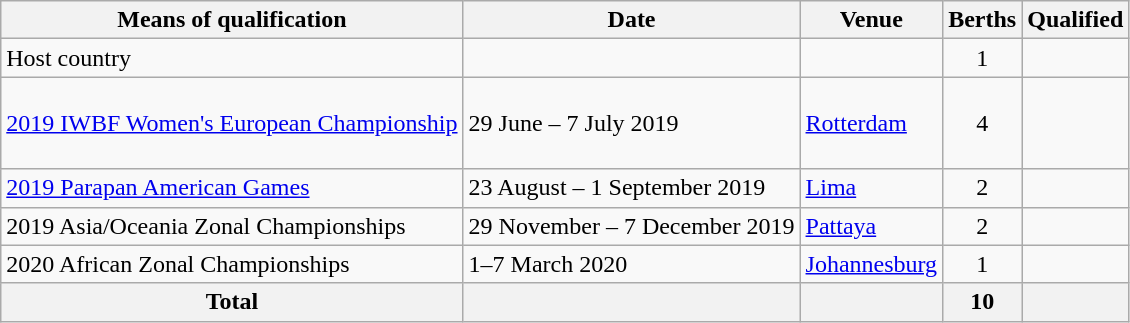<table class="wikitable">
<tr>
<th>Means of qualification</th>
<th>Date</th>
<th>Venue</th>
<th>Berths</th>
<th>Qualified</th>
</tr>
<tr>
<td>Host country</td>
<td></td>
<td></td>
<td align="center">1</td>
<td></td>
</tr>
<tr>
<td><a href='#'>2019 IWBF Women's European Championship</a></td>
<td>29 June – 7 July 2019</td>
<td> <a href='#'>Rotterdam</a></td>
<td align="center">4</td>
<td><br><br><br> </td>
</tr>
<tr>
<td><a href='#'>2019 Parapan American Games</a></td>
<td>23 August – 1 September 2019</td>
<td> <a href='#'>Lima</a></td>
<td align="center">2</td>
<td><br></td>
</tr>
<tr>
<td>2019 Asia/Oceania Zonal Championships</td>
<td>29 November – 7 December 2019</td>
<td> <a href='#'>Pattaya</a></td>
<td align="center">2</td>
<td><br></td>
</tr>
<tr>
<td>2020 African Zonal Championships</td>
<td>1–7 March 2020</td>
<td> <a href='#'>Johannesburg</a></td>
<td align="center">1</td>
<td></td>
</tr>
<tr>
<th>Total</th>
<th></th>
<th></th>
<th align="center">10</th>
<th></th>
</tr>
</table>
